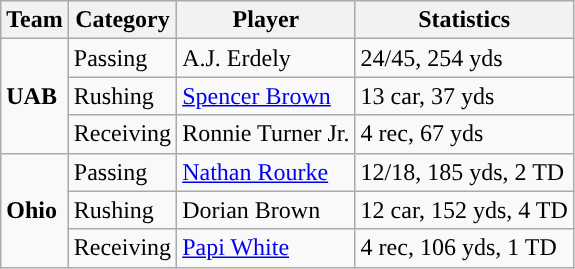<table class="wikitable">
<tr>
<th>Team</th>
<th>Category</th>
<th>Player</th>
<th>Statistics</th>
</tr>
<tr>
<td rowspan=3><strong>UAB</strong></td>
<td>Passing</td>
<td>A.J. Erdely</td>
<td>24/45, 254 yds</td>
</tr>
<tr>
<td>Rushing</td>
<td><a href='#'>Spencer Brown</a></td>
<td>13 car, 37 yds</td>
</tr>
<tr>
<td>Receiving</td>
<td>Ronnie Turner Jr.</td>
<td>4 rec, 67 yds</td>
</tr>
<tr>
<td rowspan=3><strong>Ohio</strong></td>
<td>Passing</td>
<td><a href='#'>Nathan Rourke</a></td>
<td>12/18, 185 yds, 2 TD</td>
</tr>
<tr>
<td>Rushing</td>
<td>Dorian Brown</td>
<td>12 car, 152 yds, 4 TD</td>
</tr>
<tr>
<td>Receiving</td>
<td><a href='#'>Papi White</a></td>
<td>4 rec, 106 yds, 1 TD</td>
</tr>
</table>
